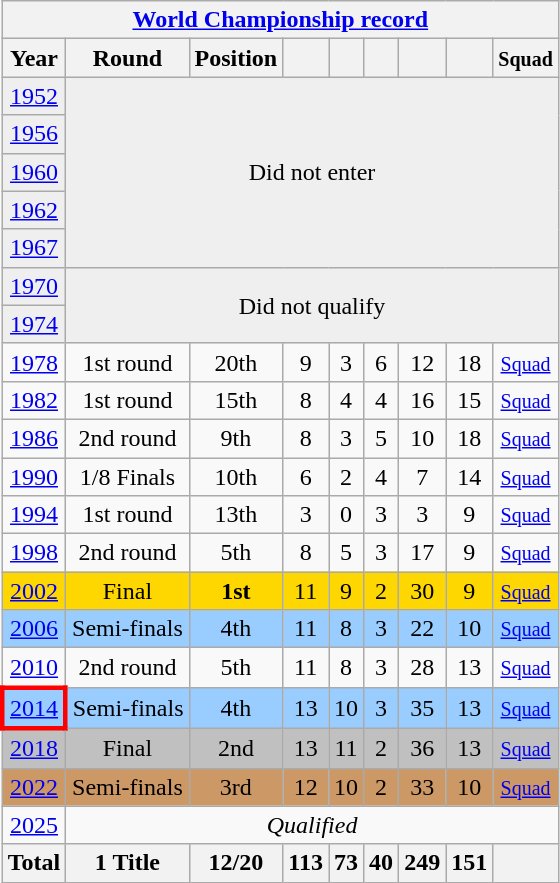<table class="wikitable" style="text-align: center;">
<tr>
<th colspan=9><a href='#'>World Championship record</a></th>
</tr>
<tr>
<th>Year</th>
<th>Round</th>
<th>Position</th>
<th></th>
<th></th>
<th></th>
<th></th>
<th></th>
<th><small>Squad</small></th>
</tr>
<tr bgcolor="efefef">
<td> <a href='#'>1952</a></td>
<td colspan=8 rowspan=5 align=center>Did not enter</td>
</tr>
<tr bgcolor="efefef">
<td> <a href='#'>1956</a></td>
</tr>
<tr bgcolor="efefef">
<td> <a href='#'>1960</a></td>
</tr>
<tr bgcolor="efefef">
<td> <a href='#'>1962</a></td>
</tr>
<tr bgcolor="efefef">
<td> <a href='#'>1967</a></td>
</tr>
<tr bgcolor="efefef">
<td> <a href='#'>1970</a></td>
<td colspan=8 rowspan=2 align=center>Did not qualify</td>
</tr>
<tr bgcolor="efefef">
<td> <a href='#'>1974</a></td>
</tr>
<tr>
<td> <a href='#'>1978</a></td>
<td>1st round</td>
<td>20th</td>
<td>9</td>
<td>3</td>
<td>6</td>
<td>12</td>
<td>18</td>
<td><small><a href='#'>Squad</a></small></td>
</tr>
<tr>
<td> <a href='#'>1982</a></td>
<td>1st round</td>
<td>15th</td>
<td>8</td>
<td>4</td>
<td>4</td>
<td>16</td>
<td>15</td>
<td><small><a href='#'>Squad</a></small></td>
</tr>
<tr>
<td> <a href='#'>1986</a></td>
<td>2nd round</td>
<td>9th</td>
<td>8</td>
<td>3</td>
<td>5</td>
<td>10</td>
<td>18</td>
<td><small><a href='#'>Squad</a></small></td>
</tr>
<tr>
<td> <a href='#'>1990</a></td>
<td>1/8 Finals</td>
<td>10th</td>
<td>6</td>
<td>2</td>
<td>4</td>
<td>7</td>
<td>14</td>
<td><small><a href='#'>Squad</a></small></td>
</tr>
<tr>
<td> <a href='#'>1994</a></td>
<td>1st round</td>
<td>13th</td>
<td>3</td>
<td>0</td>
<td>3</td>
<td>3</td>
<td>9</td>
<td><small><a href='#'>Squad</a></small></td>
</tr>
<tr>
<td> <a href='#'>1998</a></td>
<td>2nd round</td>
<td>5th</td>
<td>8</td>
<td>5</td>
<td>3</td>
<td>17</td>
<td>9</td>
<td><small><a href='#'>Squad</a></small></td>
</tr>
<tr bgcolor=gold>
<td> <a href='#'>2002</a></td>
<td>Final</td>
<td><strong>1st</strong></td>
<td>11</td>
<td>9</td>
<td>2</td>
<td>30</td>
<td>9</td>
<td><small><a href='#'>Squad</a></small></td>
</tr>
<tr bgcolor=#9acdff>
<td> <a href='#'>2006</a></td>
<td>Semi-finals</td>
<td>4th</td>
<td>11</td>
<td>8</td>
<td>3</td>
<td>22</td>
<td>10</td>
<td><small><a href='#'>Squad</a></small></td>
</tr>
<tr>
<td> <a href='#'>2010</a></td>
<td>2nd round</td>
<td>5th</td>
<td>11</td>
<td>8</td>
<td>3</td>
<td>28</td>
<td>13</td>
<td><small><a href='#'>Squad</a></small></td>
</tr>
<tr bgcolor=#9acdff>
<td style="border: 3px solid red"> <a href='#'>2014</a></td>
<td>Semi-finals</td>
<td>4th</td>
<td>13</td>
<td>10</td>
<td>3</td>
<td>35</td>
<td>13</td>
<td><small><a href='#'>Squad</a></small></td>
</tr>
<tr bgcolor=silver>
<td> <a href='#'>2018</a></td>
<td>Final</td>
<td>2nd</td>
<td>13</td>
<td>11</td>
<td>2</td>
<td>36</td>
<td>13</td>
<td><small><a href='#'>Squad</a></small></td>
</tr>
<tr bgcolor=cc9966>
<td> <a href='#'>2022</a></td>
<td>Semi-finals</td>
<td>3rd</td>
<td>12</td>
<td>10</td>
<td>2</td>
<td>33</td>
<td>10</td>
<td><small><a href='#'>Squad</a></small></td>
</tr>
<tr>
<td> <a href='#'>2025</a></td>
<td colspan=8><em>Qualified</em></td>
</tr>
<tr>
<th>Total</th>
<th>1 Title</th>
<th>12/20</th>
<th>113</th>
<th>73</th>
<th>40</th>
<th>249</th>
<th>151</th>
<th></th>
</tr>
</table>
